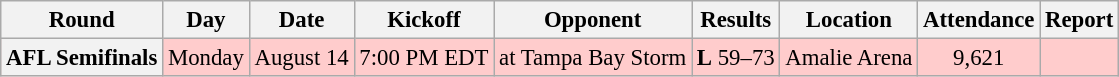<table class="wikitable" style="font-size: 95%;">
<tr>
<th>Round</th>
<th>Day</th>
<th>Date</th>
<th>Kickoff</th>
<th>Opponent</th>
<th>Results</th>
<th>Location</th>
<th>Attendance</th>
<th>Report</th>
</tr>
<tr style=background:#ffcccc>
<th align="center">AFL Semifinals</th>
<td align="center">Monday</td>
<td align="center">August 14</td>
<td align="center">7:00 PM EDT</td>
<td align="center">at Tampa Bay Storm</td>
<td align="center"><strong>L</strong> 59–73</td>
<td align="center">Amalie Arena</td>
<td align="center">9,621</td>
<td align="center"></td>
</tr>
</table>
